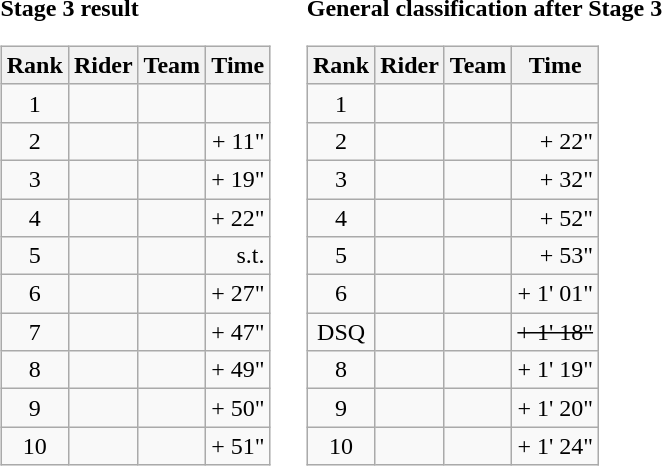<table>
<tr>
<td><strong>Stage 3 result</strong><br><table class="wikitable">
<tr>
<th scope="col">Rank</th>
<th scope="col">Rider</th>
<th scope="col">Team</th>
<th scope="col">Time</th>
</tr>
<tr>
<td style="text-align:center;">1</td>
<td></td>
<td></td>
<td style="text-align:right;"></td>
</tr>
<tr>
<td style="text-align:center;">2</td>
<td></td>
<td></td>
<td style="text-align:right;">+ 11"</td>
</tr>
<tr>
<td style="text-align:center;">3</td>
<td></td>
<td></td>
<td style="text-align:right;">+ 19"</td>
</tr>
<tr>
<td style="text-align:center;">4</td>
<td></td>
<td></td>
<td style="text-align:right;">+ 22"</td>
</tr>
<tr>
<td style="text-align:center;">5</td>
<td></td>
<td></td>
<td style="text-align:right;">s.t.</td>
</tr>
<tr>
<td style="text-align:center;">6</td>
<td></td>
<td></td>
<td style="text-align:right;">+ 27"</td>
</tr>
<tr>
<td style="text-align:center;">7</td>
<td></td>
<td></td>
<td style="text-align:right;">+ 47"</td>
</tr>
<tr>
<td style="text-align:center;">8</td>
<td></td>
<td></td>
<td style="text-align:right;">+ 49"</td>
</tr>
<tr>
<td style="text-align:center;">9</td>
<td></td>
<td></td>
<td style="text-align:right;">+ 50"</td>
</tr>
<tr>
<td style="text-align:center;">10</td>
<td></td>
<td></td>
<td style="text-align:right;">+ 51"</td>
</tr>
</table>
</td>
<td></td>
<td><strong>General classification after Stage 3</strong><br><table class="wikitable">
<tr>
<th scope="col">Rank</th>
<th scope="col">Rider</th>
<th scope="col">Team</th>
<th scope="col">Time</th>
</tr>
<tr>
<td style="text-align:center;">1</td>
<td> </td>
<td></td>
<td style="text-align:right;"></td>
</tr>
<tr>
<td style="text-align:center;">2</td>
<td> </td>
<td></td>
<td style="text-align:right;">+ 22"</td>
</tr>
<tr>
<td style="text-align:center;">3</td>
<td></td>
<td></td>
<td style="text-align:right;">+ 32"</td>
</tr>
<tr>
<td style="text-align:center;">4</td>
<td></td>
<td></td>
<td style="text-align:right;">+ 52"</td>
</tr>
<tr>
<td style="text-align:center;">5</td>
<td></td>
<td></td>
<td style="text-align:right;">+ 53"</td>
</tr>
<tr>
<td style="text-align:center;">6</td>
<td></td>
<td></td>
<td style="text-align:right;">+ 1' 01"</td>
</tr>
<tr>
<td style="text-align:center;">DSQ</td>
<td><s></s></td>
<td><s></s></td>
<td style="text-align:right;"><s>+ 1' 18"</s></td>
</tr>
<tr>
<td style="text-align:center;">8</td>
<td></td>
<td></td>
<td style="text-align:right;">+ 1' 19"</td>
</tr>
<tr>
<td style="text-align:center;">9</td>
<td></td>
<td></td>
<td style="text-align:right;">+ 1' 20"</td>
</tr>
<tr>
<td style="text-align:center;">10</td>
<td></td>
<td></td>
<td style="text-align:right;">+ 1' 24"</td>
</tr>
</table>
</td>
</tr>
</table>
